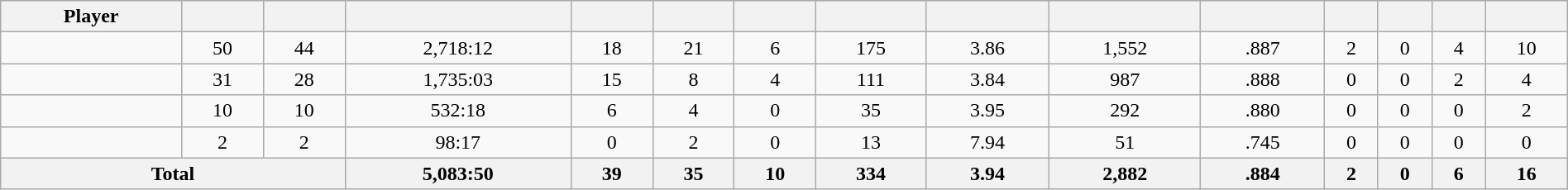<table class="wikitable sortable" style="width:100%;">
<tr style="text-align:center; background:#ddd;">
<th>Player</th>
<th></th>
<th></th>
<th></th>
<th></th>
<th></th>
<th></th>
<th></th>
<th></th>
<th></th>
<th></th>
<th></th>
<th></th>
<th></th>
<th></th>
</tr>
<tr align=center>
<td></td>
<td>50</td>
<td>44</td>
<td>2,718:12</td>
<td>18</td>
<td>21</td>
<td>6</td>
<td>175</td>
<td>3.86</td>
<td>1,552</td>
<td>.887</td>
<td>2</td>
<td>0</td>
<td>4</td>
<td>10</td>
</tr>
<tr align=center>
<td></td>
<td>31</td>
<td>28</td>
<td>1,735:03</td>
<td>15</td>
<td>8</td>
<td>4</td>
<td>111</td>
<td>3.84</td>
<td>987</td>
<td>.888</td>
<td>0</td>
<td>0</td>
<td>2</td>
<td>4</td>
</tr>
<tr align=center>
<td></td>
<td>10</td>
<td>10</td>
<td>532:18</td>
<td>6</td>
<td>4</td>
<td>0</td>
<td>35</td>
<td>3.95</td>
<td>292</td>
<td>.880</td>
<td>0</td>
<td>0</td>
<td>0</td>
<td>2</td>
</tr>
<tr align=center>
<td></td>
<td>2</td>
<td>2</td>
<td>98:17</td>
<td>0</td>
<td>2</td>
<td>0</td>
<td>13</td>
<td>7.94</td>
<td>51</td>
<td>.745</td>
<td>0</td>
<td>0</td>
<td>0</td>
<td>0</td>
</tr>
<tr class="sortbotom">
<th colspan=3>Total</th>
<th>5,083:50</th>
<th>39</th>
<th>35</th>
<th>10</th>
<th>334</th>
<th>3.94</th>
<th>2,882</th>
<th>.884</th>
<th>2</th>
<th>0</th>
<th>6</th>
<th>16</th>
</tr>
</table>
